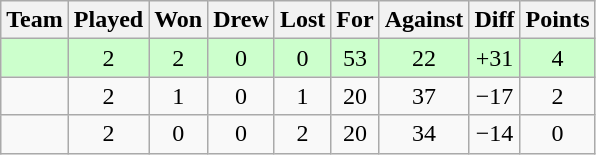<table class="wikitable" style="text-align:center">
<tr>
<th>Team</th>
<th>Played</th>
<th>Won</th>
<th>Drew</th>
<th>Lost</th>
<th>For</th>
<th>Against</th>
<th>Diff</th>
<th>Points</th>
</tr>
<tr bgcolor="#ccffcc">
<td align=left></td>
<td>2</td>
<td>2</td>
<td>0</td>
<td>0</td>
<td>53</td>
<td>22</td>
<td>+31</td>
<td>4</td>
</tr>
<tr>
<td align=left></td>
<td>2</td>
<td>1</td>
<td>0</td>
<td>1</td>
<td>20</td>
<td>37</td>
<td>−17</td>
<td>2</td>
</tr>
<tr>
<td align=left></td>
<td>2</td>
<td>0</td>
<td>0</td>
<td>2</td>
<td>20</td>
<td>34</td>
<td>−14</td>
<td>0</td>
</tr>
</table>
